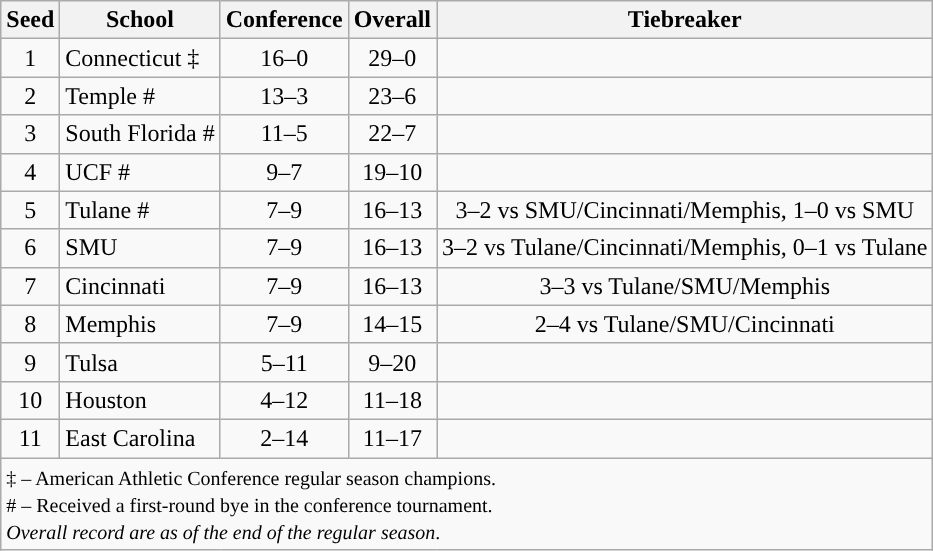<table class="wikitable" style="text-align:center">
<tr>
<th>Seed</th>
<th>School</th>
<th>Conference</th>
<th>Overall</th>
<th>Tiebreaker</th>
</tr>
<tr>
<td>1</td>
<td align=left>Connecticut ‡</td>
<td>16–0</td>
<td>29–0</td>
<td></td>
</tr>
<tr>
<td>2</td>
<td align=left>Temple #</td>
<td>13–3</td>
<td>23–6</td>
<td></td>
</tr>
<tr>
<td>3</td>
<td align=left>South Florida #</td>
<td>11–5</td>
<td>22–7</td>
<td></td>
</tr>
<tr>
<td>4</td>
<td align=left>UCF #</td>
<td>9–7</td>
<td>19–10</td>
<td></td>
</tr>
<tr>
<td>5</td>
<td align=left>Tulane #</td>
<td>7–9</td>
<td>16–13</td>
<td>3–2 vs SMU/Cincinnati/Memphis, 1–0 vs SMU</td>
</tr>
<tr>
<td>6</td>
<td align=left>SMU</td>
<td>7–9</td>
<td>16–13</td>
<td>3–2 vs Tulane/Cincinnati/Memphis, 0–1 vs Tulane</td>
</tr>
<tr>
<td>7</td>
<td align=left>Cincinnati</td>
<td>7–9</td>
<td>16–13</td>
<td>3–3 vs Tulane/SMU/Memphis</td>
</tr>
<tr>
<td>8</td>
<td align=left>Memphis</td>
<td>7–9</td>
<td>14–15</td>
<td>2–4 vs Tulane/SMU/Cincinnati</td>
</tr>
<tr>
<td>9</td>
<td align=left>Tulsa</td>
<td>5–11</td>
<td>9–20</td>
<td></td>
</tr>
<tr>
<td>10</td>
<td align=left>Houston</td>
<td>4–12</td>
<td>11–18</td>
<td></td>
</tr>
<tr>
<td>11</td>
<td align=left>East Carolina</td>
<td>2–14</td>
<td>11–17</td>
<td></td>
</tr>
<tr>
<td colspan="6" style="text-align:left;"><small>‡ – American Athletic Conference regular season champions.<br># – Received a first-round bye in the conference tournament. <br><em>Overall record are as of the end of the regular season</em>.</small></td>
</tr>
</table>
